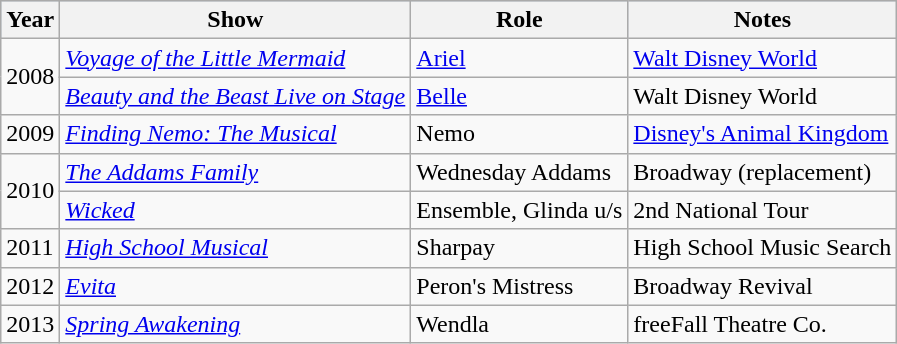<table class="wikitable">
<tr style="background:#b0c4de; text-align:center;">
<th>Year</th>
<th>Show</th>
<th>Role</th>
<th>Notes</th>
</tr>
<tr>
<td rowspan=2>2008</td>
<td><em><a href='#'>Voyage of the Little Mermaid</a></em></td>
<td><a href='#'>Ariel</a></td>
<td><a href='#'>Walt Disney World</a></td>
</tr>
<tr>
<td><em><a href='#'>Beauty and the Beast Live on Stage</a></em></td>
<td><a href='#'>Belle</a></td>
<td>Walt Disney World</td>
</tr>
<tr>
<td>2009</td>
<td><em><a href='#'>Finding Nemo: The Musical</a></em></td>
<td>Nemo</td>
<td><a href='#'>Disney's Animal Kingdom</a></td>
</tr>
<tr>
<td rowspan=2>2010</td>
<td><em><a href='#'>The Addams Family</a></em></td>
<td>Wednesday Addams</td>
<td>Broadway (replacement)</td>
</tr>
<tr>
<td><em><a href='#'>Wicked</a></em></td>
<td>Ensemble, Glinda u/s</td>
<td>2nd National Tour</td>
</tr>
<tr>
<td>2011</td>
<td><em><a href='#'>High School Musical</a></em></td>
<td>Sharpay</td>
<td>High School Music Search</td>
</tr>
<tr>
<td>2012</td>
<td><em><a href='#'>Evita</a></em></td>
<td>Peron's Mistress</td>
<td>Broadway Revival</td>
</tr>
<tr>
<td>2013</td>
<td><em><a href='#'>Spring Awakening</a></em></td>
<td>Wendla</td>
<td>freeFall Theatre Co.</td>
</tr>
</table>
